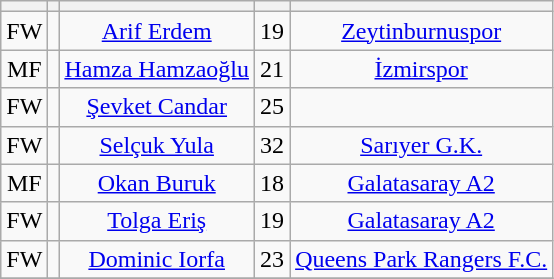<table class="wikitable sortable" style="text-align: center">
<tr>
<th></th>
<th></th>
<th></th>
<th></th>
<th></th>
</tr>
<tr>
<td>FW</td>
<td></td>
<td><a href='#'>Arif Erdem</a></td>
<td>19</td>
<td><a href='#'>Zeytinburnuspor</a></td>
</tr>
<tr>
<td>MF</td>
<td></td>
<td><a href='#'>Hamza Hamzaoğlu</a></td>
<td>21</td>
<td><a href='#'>İzmirspor</a></td>
</tr>
<tr>
<td>FW</td>
<td></td>
<td><a href='#'>Şevket Candar</a></td>
<td>25</td>
<td></td>
</tr>
<tr>
<td>FW</td>
<td></td>
<td><a href='#'>Selçuk Yula</a></td>
<td>32</td>
<td><a href='#'>Sarıyer G.K.</a></td>
</tr>
<tr>
<td>MF</td>
<td></td>
<td><a href='#'>Okan Buruk</a></td>
<td>18</td>
<td><a href='#'>Galatasaray A2</a></td>
</tr>
<tr>
<td>FW</td>
<td></td>
<td><a href='#'>Tolga Eriş</a></td>
<td>19</td>
<td><a href='#'>Galatasaray A2</a></td>
</tr>
<tr>
<td>FW</td>
<td></td>
<td><a href='#'>Dominic Iorfa</a></td>
<td>23</td>
<td><a href='#'>Queens Park Rangers F.C.</a></td>
</tr>
<tr>
</tr>
</table>
